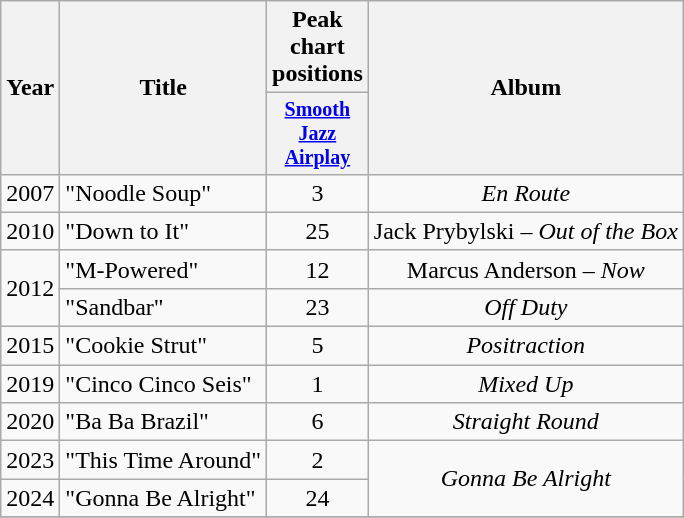<table class="wikitable" style="text-align:center";>
<tr>
<th rowspan="2">Year</th>
<th rowspan="2">Title</th>
<th colspan="1">Peak chart positions</th>
<th rowspan="2">Album</th>
</tr>
<tr style="font-size:smaller;">
<th style="width:50px;"><a href='#'>Smooth Jazz<br>Airplay</a><br></th>
</tr>
<tr>
<td>2007</td>
<td align="left">"Noodle Soup"</td>
<td>3</td>
<td><em>En Route</em></td>
</tr>
<tr>
<td>2010</td>
<td align="left">"Down to It" <br></td>
<td>25</td>
<td>Jack Prybylski – <em>Out of the Box</em></td>
</tr>
<tr>
<td rowspan="2">2012</td>
<td align="left">"M-Powered" <br></td>
<td>12</td>
<td>Marcus Anderson – <em>Now</em></td>
</tr>
<tr>
<td align="left">"Sandbar"</td>
<td>23</td>
<td><em>Off Duty</em></td>
</tr>
<tr>
<td>2015</td>
<td align="left">"Cookie Strut"</td>
<td>5</td>
<td><em>Positraction</em></td>
</tr>
<tr>
<td>2019</td>
<td align="left">"Cinco Cinco Seis"</td>
<td>1</td>
<td><em>Mixed Up</em></td>
</tr>
<tr>
<td>2020</td>
<td align="left">"Ba Ba Brazil"</td>
<td>6</td>
<td><em>Straight Round</em></td>
</tr>
<tr>
<td>2023</td>
<td align="left">"This Time Around"</td>
<td>2</td>
<td rowspan="2"><em>Gonna Be Alright</em></td>
</tr>
<tr>
<td>2024</td>
<td align="left">"Gonna Be Alright"</td>
<td>24</td>
</tr>
<tr>
</tr>
</table>
